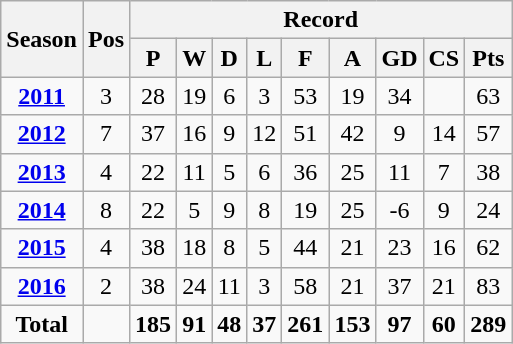<table Class="wikitable" style="text-align: center;">
<tr>
<th rowspan="2">Season</th>
<th rowspan="2">Pos</th>
<th colspan="9">Record</th>
</tr>
<tr>
<th>P</th>
<th>W</th>
<th>D</th>
<th>L</th>
<th>F</th>
<th>A</th>
<th>GD</th>
<th>CS</th>
<th>Pts</th>
</tr>
<tr>
<td><strong><a href='#'>2011</a></strong></td>
<td>3</td>
<td>28</td>
<td>19</td>
<td>6</td>
<td>3</td>
<td>53</td>
<td>19</td>
<td>34</td>
<td></td>
<td>63</td>
</tr>
<tr>
<td><strong><a href='#'>2012</a></strong></td>
<td>7</td>
<td>37</td>
<td>16</td>
<td>9</td>
<td>12</td>
<td>51</td>
<td>42</td>
<td>9</td>
<td>14</td>
<td>57</td>
</tr>
<tr>
<td><strong><a href='#'>2013</a></strong></td>
<td>4</td>
<td>22</td>
<td>11</td>
<td>5</td>
<td>6</td>
<td>36</td>
<td>25</td>
<td>11</td>
<td>7</td>
<td>38</td>
</tr>
<tr>
<td><strong><a href='#'>2014</a></strong></td>
<td>8</td>
<td>22</td>
<td>5</td>
<td>9</td>
<td>8</td>
<td>19</td>
<td>25</td>
<td>-6</td>
<td>9</td>
<td>24</td>
</tr>
<tr>
<td><strong><a href='#'>2015</a></strong></td>
<td>4</td>
<td>38</td>
<td>18</td>
<td>8</td>
<td>5</td>
<td>44</td>
<td>21</td>
<td>23</td>
<td>16</td>
<td>62</td>
</tr>
<tr>
<td><strong><a href='#'>2016</a></strong></td>
<td>2</td>
<td>38</td>
<td>24</td>
<td>11</td>
<td>3</td>
<td>58</td>
<td>21</td>
<td>37</td>
<td>21</td>
<td>83</td>
</tr>
<tr>
<td><strong>Total</strong></td>
<td></td>
<td><strong>185</strong></td>
<td><strong>91</strong></td>
<td><strong>48</strong></td>
<td><strong>37</strong></td>
<td><strong>261</strong></td>
<td><strong>153</strong></td>
<td><strong>97</strong></td>
<td><strong>60</strong></td>
<td><strong>289</strong></td>
</tr>
</table>
